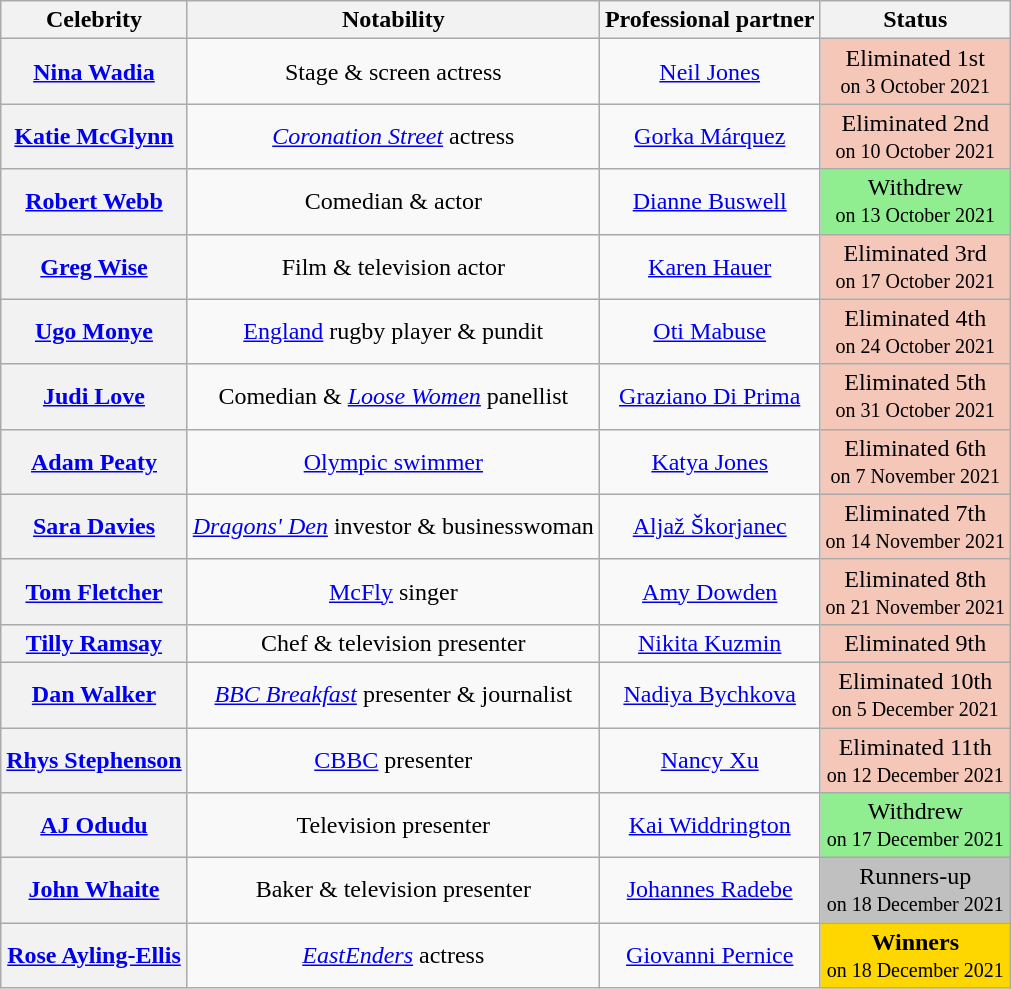<table class="wikitable sortable" style="text-align:center;">
<tr>
<th scope="col">Celebrity</th>
<th scope="col" class="unsortable">Notability</th>
<th scope="col">Professional partner</th>
<th scope="col">Status</th>
</tr>
<tr>
<th scope="row"><a href='#'>Nina Wadia</a></th>
<td>Stage & screen actress</td>
<td><a href='#'>Neil Jones</a></td>
<td bgcolor="f4c7b8">Eliminated 1st<br><small>on 3 October 2021</small></td>
</tr>
<tr>
<th scope="row"><a href='#'>Katie McGlynn</a></th>
<td><em><a href='#'>Coronation Street</a></em> actress</td>
<td><a href='#'>Gorka Márquez</a></td>
<td bgcolor="f4c7b8">Eliminated 2nd<br><small>on 10 October 2021</small></td>
</tr>
<tr>
<th scope="row"><a href='#'>Robert Webb</a></th>
<td>Comedian & actor</td>
<td><a href='#'>Dianne Buswell</a></td>
<td bgcolor="lightgreen">Withdrew<br><small>on 13 October 2021</small></td>
</tr>
<tr>
<th scope="row"><a href='#'>Greg Wise</a></th>
<td>Film & television actor</td>
<td><a href='#'>Karen Hauer</a></td>
<td bgcolor="f4c7b8">Eliminated 3rd<br><small>on 17 October 2021</small></td>
</tr>
<tr>
<th scope="row"><a href='#'>Ugo Monye</a></th>
<td><a href='#'>England</a> rugby player & pundit</td>
<td><a href='#'>Oti Mabuse</a></td>
<td bgcolor="f4c7b8">Eliminated 4th<br><small>on 24 October 2021</small></td>
</tr>
<tr>
<th scope="row"><a href='#'>Judi Love</a></th>
<td>Comedian & <em><a href='#'>Loose Women</a></em> panellist</td>
<td><a href='#'>Graziano Di Prima</a></td>
<td bgcolor="f4c7b8">Eliminated 5th<br><small>on 31 October 2021</small></td>
</tr>
<tr>
<th scope="row"><a href='#'>Adam Peaty</a></th>
<td><a href='#'>Olympic swimmer</a></td>
<td><a href='#'>Katya Jones</a></td>
<td bgcolor="f4c7b8">Eliminated 6th<br><small>on 7 November 2021</small></td>
</tr>
<tr>
<th scope="row"><a href='#'>Sara Davies</a></th>
<td><em><a href='#'>Dragons' Den</a></em> investor & businesswoman</td>
<td><a href='#'>Aljaž Škorjanec</a></td>
<td bgcolor="f4c7b8">Eliminated 7th<br><small>on 14 November 2021</small></td>
</tr>
<tr>
<th scope="row"><a href='#'>Tom Fletcher</a></th>
<td><a href='#'>McFly</a> singer</td>
<td><a href='#'>Amy Dowden</a></td>
<td bgcolor="f4c7b8">Eliminated 8th<br><small>on 21 November 2021</small></td>
</tr>
<tr>
<th scope="row"><a href='#'>Tilly Ramsay</a></th>
<td>Chef & television presenter</td>
<td><a href='#'>Nikita Kuzmin</a></td>
<td bgcolor="f4c7b8">Eliminated 9th<br></td>
</tr>
<tr>
<th scope="row"><a href='#'>Dan Walker</a></th>
<td><em><a href='#'>BBC Breakfast</a></em> presenter & journalist</td>
<td><a href='#'>Nadiya Bychkova</a></td>
<td style="background:#f4c7b8">Eliminated 10th<br><small>on 5 December 2021</small></td>
</tr>
<tr>
<th scope="row"><a href='#'>Rhys Stephenson</a></th>
<td><a href='#'>CBBC</a> presenter</td>
<td><a href='#'>Nancy Xu</a></td>
<td bgcolor="f4c7b8">Eliminated 11th<br><small>on 12 December 2021</small></td>
</tr>
<tr>
<th scope="row"><a href='#'>AJ Odudu</a></th>
<td>Television presenter</td>
<td><a href='#'>Kai Widdrington</a></td>
<td bgcolor="lightgreen">Withdrew<br><small>on 17 December 2021</small></td>
</tr>
<tr>
<th scope="row"><a href='#'>John Whaite</a></th>
<td>Baker & television presenter</td>
<td><a href='#'>Johannes Radebe</a></td>
<td bgcolor="silver">Runners-up<br><small>on 18 December 2021</small></td>
</tr>
<tr>
<th scope="row"><a href='#'>Rose Ayling-Ellis</a></th>
<td><em><a href='#'>EastEnders</a></em> actress</td>
<td><a href='#'>Giovanni Pernice</a></td>
<td bgcolor="gold"><strong>Winners<br></strong><small>on 18 December 2021</small></td>
</tr>
</table>
